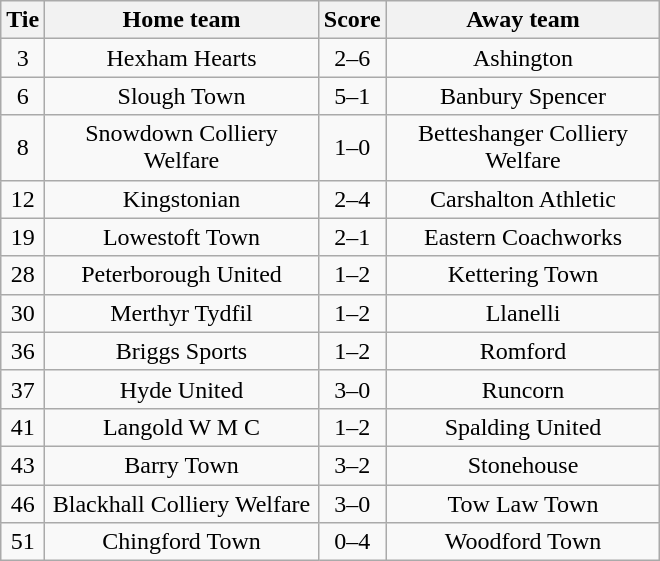<table class="wikitable" style="text-align:center;">
<tr>
<th width=20>Tie</th>
<th width=175>Home team</th>
<th width=20>Score</th>
<th width=175>Away team</th>
</tr>
<tr>
<td>3</td>
<td>Hexham Hearts</td>
<td>2–6</td>
<td>Ashington</td>
</tr>
<tr>
<td>6</td>
<td>Slough Town</td>
<td>5–1</td>
<td>Banbury Spencer</td>
</tr>
<tr>
<td>8</td>
<td>Snowdown Colliery Welfare</td>
<td>1–0</td>
<td>Betteshanger Colliery Welfare</td>
</tr>
<tr>
<td>12</td>
<td>Kingstonian</td>
<td>2–4</td>
<td>Carshalton Athletic</td>
</tr>
<tr>
<td>19</td>
<td>Lowestoft Town</td>
<td>2–1</td>
<td>Eastern Coachworks</td>
</tr>
<tr>
<td>28</td>
<td>Peterborough United</td>
<td>1–2</td>
<td>Kettering Town</td>
</tr>
<tr>
<td>30</td>
<td>Merthyr Tydfil</td>
<td>1–2</td>
<td>Llanelli</td>
</tr>
<tr>
<td>36</td>
<td>Briggs Sports</td>
<td>1–2</td>
<td>Romford</td>
</tr>
<tr>
<td>37</td>
<td>Hyde United</td>
<td>3–0</td>
<td>Runcorn</td>
</tr>
<tr>
<td>41</td>
<td>Langold W M C</td>
<td>1–2</td>
<td>Spalding United</td>
</tr>
<tr>
<td>43</td>
<td>Barry Town</td>
<td>3–2</td>
<td>Stonehouse</td>
</tr>
<tr>
<td>46</td>
<td>Blackhall Colliery Welfare</td>
<td>3–0</td>
<td>Tow Law Town</td>
</tr>
<tr>
<td>51</td>
<td>Chingford Town</td>
<td>0–4</td>
<td>Woodford Town</td>
</tr>
</table>
